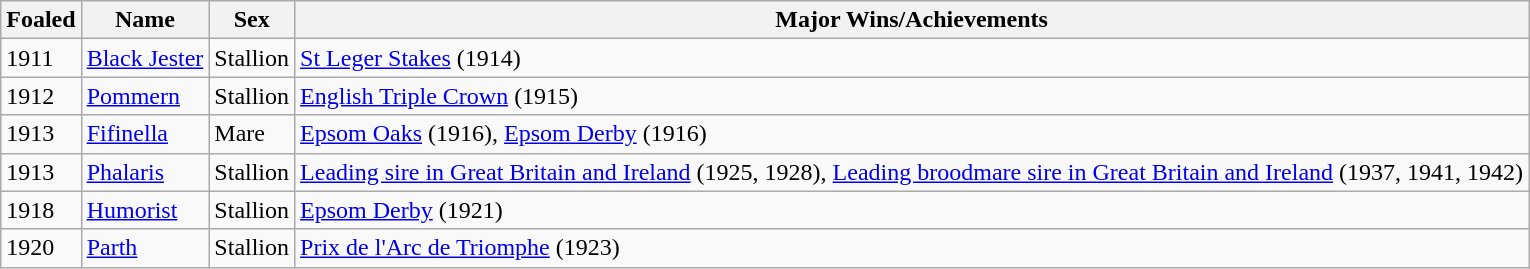<table class="wikitable">
<tr>
<th>Foaled</th>
<th>Name</th>
<th>Sex</th>
<th>Major Wins/Achievements</th>
</tr>
<tr>
<td>1911</td>
<td><a href='#'>Black Jester</a></td>
<td>Stallion</td>
<td><a href='#'>St Leger Stakes</a> (1914)</td>
</tr>
<tr>
<td>1912</td>
<td><a href='#'>Pommern</a></td>
<td>Stallion</td>
<td><a href='#'>English Triple Crown</a> (1915)</td>
</tr>
<tr>
<td>1913</td>
<td><a href='#'>Fifinella</a></td>
<td>Mare</td>
<td><a href='#'>Epsom Oaks</a> (1916), <a href='#'>Epsom Derby</a> (1916)</td>
</tr>
<tr>
<td>1913</td>
<td><a href='#'>Phalaris</a></td>
<td>Stallion</td>
<td><a href='#'>Leading sire in Great Britain and Ireland</a> (1925, 1928), <a href='#'>Leading broodmare sire in Great Britain and Ireland</a> (1937, 1941, 1942)</td>
</tr>
<tr>
<td>1918</td>
<td><a href='#'>Humorist</a></td>
<td>Stallion</td>
<td><a href='#'>Epsom Derby</a> (1921)</td>
</tr>
<tr>
<td>1920</td>
<td><a href='#'>Parth</a></td>
<td>Stallion</td>
<td><a href='#'>Prix de l'Arc de Triomphe</a> (1923)</td>
</tr>
</table>
